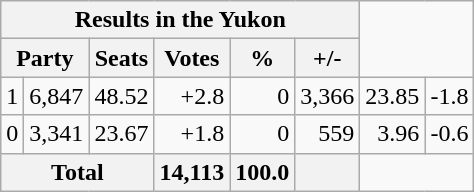<table class="wikitable">
<tr>
<th align="center" colspan=6>Results in the Yukon</th>
</tr>
<tr>
<th align="centre" colspan=2>Party</th>
<th align="right">Seats</th>
<th align="right">Votes</th>
<th align="right">%</th>
<th align="right">+/-</th>
</tr>
<tr>
<td align="right">1</td>
<td align="right">6,847</td>
<td align="right">48.52</td>
<td align="right">+2.8<br></td>
<td align="right">0</td>
<td align="right">3,366</td>
<td align="right">23.85</td>
<td align="right">-1.8</td>
</tr>
<tr>
<td align="right">0</td>
<td align="right">3,341</td>
<td align="right">23.67</td>
<td align="right">+1.8<br></td>
<td align="right">0</td>
<td align="right">559</td>
<td align="right">3.96</td>
<td align="right">-0.6</td>
</tr>
<tr bgcolor="white">
<th align="left" colspan=3>Total</th>
<th align="right">14,113</th>
<th align="right">100.0</th>
<th align="right"></th>
</tr>
</table>
